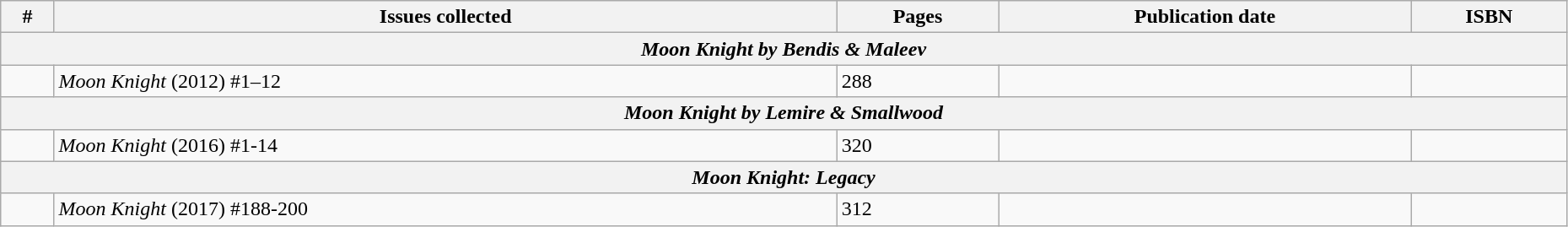<table class="wikitable sortable" width=98%>
<tr>
<th class="unsortable">#</th>
<th class="unsortable" width="50%">Issues collected</th>
<th>Pages</th>
<th>Publication date</th>
<th class="unsortable">ISBN</th>
</tr>
<tr>
<th colspan="5"><strong><em>Moon Knight by Bendis & Maleev</em></strong></th>
</tr>
<tr>
<td></td>
<td><em>Moon Knight</em> (2012) #1–12</td>
<td>288</td>
<td></td>
<td></td>
</tr>
<tr>
<th colspan="5"><strong><em>Moon Knight by Lemire & Smallwood</em></strong></th>
</tr>
<tr>
<td></td>
<td><em>Moon Knight</em> (2016) #1-14</td>
<td>320</td>
<td></td>
<td></td>
</tr>
<tr>
<th colspan="5"><strong><em>Moon Knight: Legacy</em></strong></th>
</tr>
<tr>
<td></td>
<td><em>Moon Knight</em> (2017) #188-200</td>
<td>312</td>
<td></td>
<td></td>
</tr>
</table>
